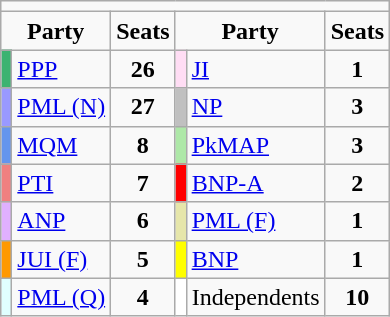<table class ="wikitable floatright">
<tr>
<td colspan=8></td>
</tr>
<tr>
<td colspan=2 style="text-align: center"><strong>Party</strong></td>
<td style="text-align: center"><strong>Seats</strong></td>
<td colspan=2 style="text-align: center"><strong>Party</strong></td>
<td style="text-align: center"><strong>Seats</strong></td>
</tr>
<tr>
<td style="background:#3cb371;"></td>
<td><a href='#'>PPP</a></td>
<td style="text-align: center"><strong>26</strong></td>
<td style="background:#ffddf4;"></td>
<td><a href='#'>JI</a></td>
<td style="text-align: center"><strong>1</strong></td>
</tr>
<tr>
<td style="background:#99f;"></td>
<td><a href='#'>PML (N)</a></td>
<td style="text-align: center"><strong>27</strong></td>
<td style="background:silver;"></td>
<td><a href='#'>NP</a></td>
<td style="text-align: center"><strong>3</strong></td>
</tr>
<tr>
<td style="background:#6495ed;"></td>
<td><a href='#'>MQM</a></td>
<td style="text-align: center"><strong>8</strong></td>
<td style="background:#aee8a8;"></td>
<td><a href='#'>PkMAP</a></td>
<td style="text-align: center"><strong>3</strong></td>
</tr>
<tr>
<td style="background:#f08080;"></td>
<td><a href='#'>PTI</a></td>
<td style="text-align: center"><strong>7</strong></td>
<td style="background:red;"></td>
<td><a href='#'>BNP-A</a></td>
<td style="text-align: center"><strong>2</strong></td>
</tr>
<tr>
<td style="background:#e0b0ff;"></td>
<td><a href='#'>ANP</a></td>
<td style="text-align: center"><strong>6</strong></td>
<td style="background:#e6e6aa;"></td>
<td><a href='#'>PML (F)</a></td>
<td style="text-align: center"><strong>1</strong></td>
</tr>
<tr>
<td style="background:#f90;"></td>
<td><a href='#'>JUI (F)</a></td>
<td style="text-align: center"><strong>5</strong></td>
<td style="background:yellow;"></td>
<td><a href='#'>BNP</a></td>
<td style="text-align: center"><strong>1</strong></td>
</tr>
<tr>
<td style="background:#e0ffff;"></td>
<td><a href='#'>PML (Q)</a></td>
<td style="text-align: center"><strong>4</strong></td>
<td style="background:white;"></td>
<td>Independents</td>
<td style="text-align: center"><strong>10</strong></td>
</tr>
</table>
